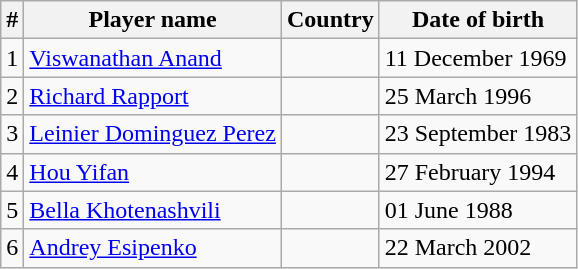<table class="wikitable">
<tr>
<th>#</th>
<th>Player name</th>
<th>Country</th>
<th>Date of birth</th>
</tr>
<tr>
<td>1</td>
<td><a href='#'>Viswanathan Anand</a></td>
<td></td>
<td>11 December 1969</td>
</tr>
<tr>
<td>2</td>
<td><a href='#'>Richard Rapport</a></td>
<td></td>
<td>25 March 1996</td>
</tr>
<tr>
<td>3</td>
<td><a href='#'>Leinier Dominguez Perez</a></td>
<td></td>
<td>23 September 1983</td>
</tr>
<tr>
<td>4</td>
<td><a href='#'>Hou Yifan</a></td>
<td></td>
<td>27 February 1994</td>
</tr>
<tr>
<td>5</td>
<td><a href='#'>Bella Khotenashvili</a></td>
<td></td>
<td>01 June 1988</td>
</tr>
<tr>
<td>6</td>
<td><a href='#'>Andrey Esipenko</a></td>
<td></td>
<td>22 March 2002</td>
</tr>
</table>
